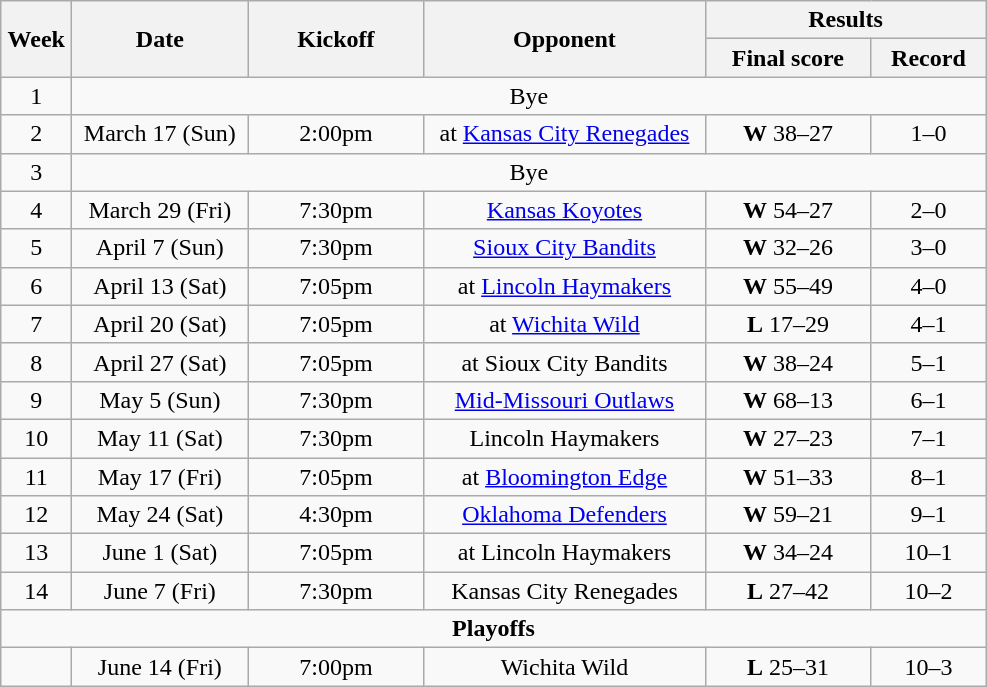<table class="wikitable" style="text-align:center">
<tr>
<th rowspan="2" width="40">Week</th>
<th rowspan="2" width="110">Date</th>
<th rowspan="2" width="110">Kickoff</th>
<th rowspan="2" width="180">Opponent</th>
<th colspan="2" width="180">Results</th>
</tr>
<tr>
<th>Final score</th>
<th>Record</th>
</tr>
<tr>
<td>1</td>
<td colspan=5>Bye</td>
</tr>
<tr>
<td>2</td>
<td>March 17 (Sun)</td>
<td>2:00pm</td>
<td>at <a href='#'>Kansas City Renegades</a></td>
<td><strong>W</strong> 38–27</td>
<td>1–0</td>
</tr>
<tr>
<td>3</td>
<td colspan=5>Bye</td>
</tr>
<tr>
<td>4</td>
<td>March 29 (Fri)</td>
<td>7:30pm</td>
<td><a href='#'>Kansas Koyotes</a></td>
<td><strong>W</strong> 54–27</td>
<td>2–0</td>
</tr>
<tr>
<td>5</td>
<td>April 7 (Sun)</td>
<td>7:30pm</td>
<td><a href='#'>Sioux City Bandits</a></td>
<td><strong>W</strong> 32–26</td>
<td>3–0</td>
</tr>
<tr>
<td>6</td>
<td>April 13 (Sat)</td>
<td>7:05pm</td>
<td>at <a href='#'>Lincoln Haymakers</a></td>
<td><strong>W</strong> 55–49</td>
<td>4–0</td>
</tr>
<tr>
<td>7</td>
<td>April 20 (Sat)</td>
<td>7:05pm</td>
<td>at <a href='#'>Wichita Wild</a></td>
<td><strong>L</strong> 17–29</td>
<td>4–1</td>
</tr>
<tr>
<td>8</td>
<td>April 27 (Sat)</td>
<td>7:05pm</td>
<td>at Sioux City Bandits</td>
<td><strong>W</strong> 38–24</td>
<td>5–1</td>
</tr>
<tr>
<td>9</td>
<td>May 5 (Sun)</td>
<td>7:30pm</td>
<td><a href='#'>Mid-Missouri Outlaws</a></td>
<td><strong>W</strong> 68–13</td>
<td>6–1</td>
</tr>
<tr>
<td>10</td>
<td>May 11 (Sat)</td>
<td>7:30pm</td>
<td>Lincoln Haymakers</td>
<td><strong>W</strong> 27–23</td>
<td>7–1</td>
</tr>
<tr>
<td>11</td>
<td>May 17 (Fri)</td>
<td>7:05pm</td>
<td>at <a href='#'>Bloomington Edge</a></td>
<td><strong>W</strong> 51–33</td>
<td>8–1</td>
</tr>
<tr>
<td>12</td>
<td>May 24 (Sat)</td>
<td>4:30pm</td>
<td><a href='#'>Oklahoma Defenders</a></td>
<td><strong>W</strong> 59–21</td>
<td>9–1</td>
</tr>
<tr>
<td>13</td>
<td>June 1 (Sat)</td>
<td>7:05pm</td>
<td>at Lincoln Haymakers</td>
<td><strong>W</strong> 34–24</td>
<td>10–1</td>
</tr>
<tr>
<td>14</td>
<td>June 7 (Fri)</td>
<td>7:30pm</td>
<td>Kansas City Renegades</td>
<td><strong>L</strong> 27–42</td>
<td>10–2</td>
</tr>
<tr>
<td colspan="6"><strong>Playoffs</strong></td>
</tr>
<tr>
<td></td>
<td>June 14 (Fri)</td>
<td>7:00pm</td>
<td>Wichita Wild</td>
<td><strong>L</strong> 25–31</td>
<td>10–3</td>
</tr>
</table>
